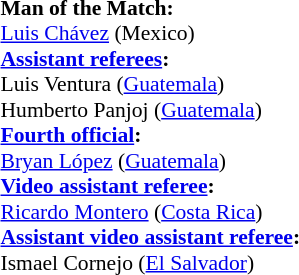<table style="width:100%; font-size:90%;">
<tr>
<td><br><strong>Man of the Match:</strong>
<br><a href='#'>Luis Chávez</a> (Mexico)<br><strong><a href='#'>Assistant referees</a>:</strong>
<br>Luis Ventura (<a href='#'>Guatemala</a>)
<br>Humberto Panjoj (<a href='#'>Guatemala</a>)
<br><strong><a href='#'>Fourth official</a>:</strong>
<br><a href='#'>Bryan López</a> (<a href='#'>Guatemala</a>)
<br><strong><a href='#'>Video assistant referee</a>:</strong>
<br><a href='#'>Ricardo Montero</a> (<a href='#'>Costa Rica</a>)
<br><strong><a href='#'>Assistant video assistant referee</a>:</strong>
<br>Ismael Cornejo (<a href='#'>El Salvador</a>)</td>
</tr>
</table>
